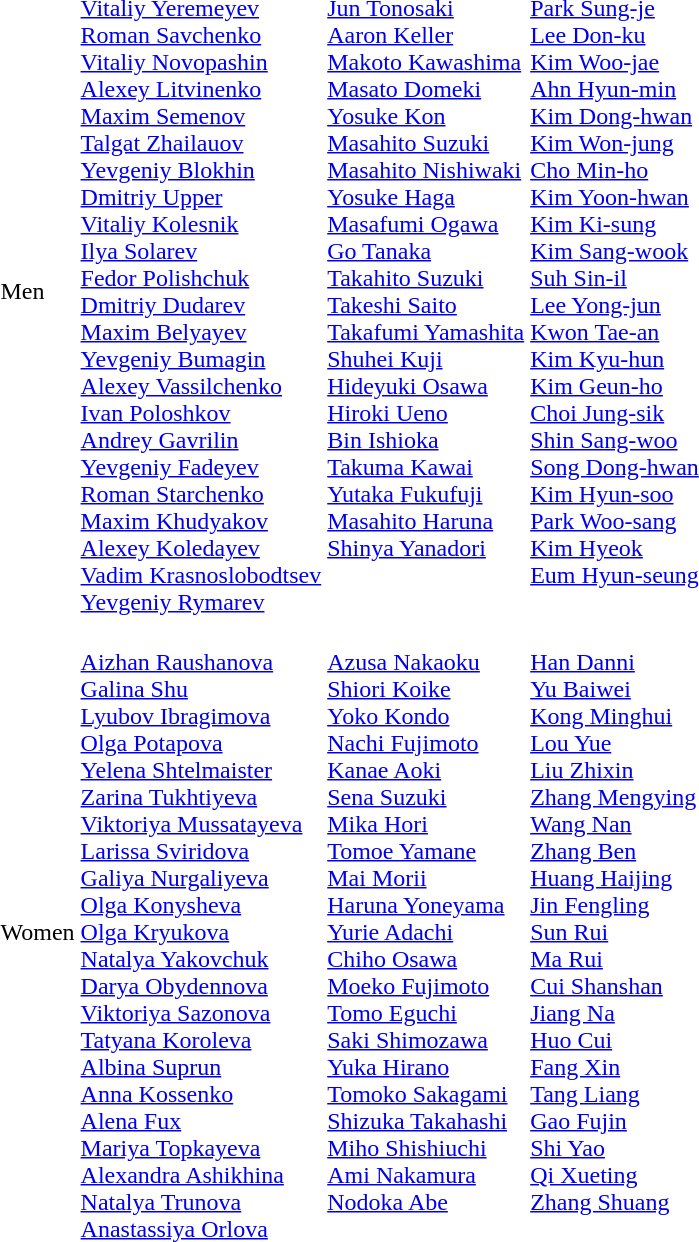<table>
<tr>
<td>Men<br></td>
<td><br><a href='#'>Vitaliy Yeremeyev</a><br><a href='#'>Roman Savchenko</a><br><a href='#'>Vitaliy Novopashin</a><br><a href='#'>Alexey Litvinenko</a><br><a href='#'>Maxim Semenov</a><br><a href='#'>Talgat Zhailauov</a><br><a href='#'>Yevgeniy Blokhin</a><br><a href='#'>Dmitriy Upper</a><br><a href='#'>Vitaliy Kolesnik</a><br><a href='#'>Ilya Solarev</a><br><a href='#'>Fedor Polishchuk</a><br><a href='#'>Dmitriy Dudarev</a><br><a href='#'>Maxim Belyayev</a><br><a href='#'>Yevgeniy Bumagin</a><br><a href='#'>Alexey Vassilchenko</a><br><a href='#'>Ivan Poloshkov</a><br><a href='#'>Andrey Gavrilin</a><br><a href='#'>Yevgeniy Fadeyev</a><br><a href='#'>Roman Starchenko</a><br><a href='#'>Maxim Khudyakov</a><br><a href='#'>Alexey Koledayev</a><br><a href='#'>Vadim Krasnoslobodtsev</a><br><a href='#'>Yevgeniy Rymarev</a></td>
<td valign=top><br><a href='#'>Jun Tonosaki</a><br><a href='#'>Aaron Keller</a><br><a href='#'>Makoto Kawashima</a><br><a href='#'>Masato Domeki</a><br><a href='#'>Yosuke Kon</a><br><a href='#'>Masahito Suzuki</a><br><a href='#'>Masahito Nishiwaki</a><br><a href='#'>Yosuke Haga</a><br><a href='#'>Masafumi Ogawa</a><br><a href='#'>Go Tanaka</a><br><a href='#'>Takahito Suzuki</a><br><a href='#'>Takeshi Saito</a><br><a href='#'>Takafumi Yamashita</a><br><a href='#'>Shuhei Kuji</a><br><a href='#'>Hideyuki Osawa</a><br><a href='#'>Hiroki Ueno</a><br><a href='#'>Bin Ishioka</a><br><a href='#'>Takuma Kawai</a><br><a href='#'>Yutaka Fukufuji</a><br><a href='#'>Masahito Haruna</a><br><a href='#'>Shinya Yanadori</a></td>
<td valign=top><br><a href='#'>Park Sung-je</a><br><a href='#'>Lee Don-ku</a><br><a href='#'>Kim Woo-jae</a><br><a href='#'>Ahn Hyun-min</a><br><a href='#'>Kim Dong-hwan</a><br><a href='#'>Kim Won-jung</a><br><a href='#'>Cho Min-ho</a><br><a href='#'>Kim Yoon-hwan</a><br><a href='#'>Kim Ki-sung</a><br><a href='#'>Kim Sang-wook</a><br><a href='#'>Suh Sin-il</a><br><a href='#'>Lee Yong-jun</a><br><a href='#'>Kwon Tae-an</a><br><a href='#'>Kim Kyu-hun</a><br><a href='#'>Kim Geun-ho</a><br><a href='#'>Choi Jung-sik</a><br><a href='#'>Shin Sang-woo</a><br><a href='#'>Song Dong-hwan</a><br><a href='#'>Kim Hyun-soo</a><br><a href='#'>Park Woo-sang</a><br><a href='#'>Kim Hyeok</a><br><a href='#'>Eum Hyun-seung</a></td>
</tr>
<tr>
<td>Women<br></td>
<td><br><a href='#'>Aizhan Raushanova</a><br><a href='#'>Galina Shu</a><br><a href='#'>Lyubov Ibragimova</a><br><a href='#'>Olga Potapova</a><br><a href='#'>Yelena Shtelmaister</a><br><a href='#'>Zarina Tukhtiyeva</a><br><a href='#'>Viktoriya Mussatayeva</a><br><a href='#'>Larissa Sviridova</a><br><a href='#'>Galiya Nurgaliyeva</a><br><a href='#'>Olga Konysheva</a><br><a href='#'>Olga Kryukova</a><br><a href='#'>Natalya Yakovchuk</a><br><a href='#'>Darya Obydennova</a><br><a href='#'>Viktoriya Sazonova</a><br><a href='#'>Tatyana Koroleva</a><br><a href='#'>Albina Suprun</a><br><a href='#'>Anna Kossenko</a><br><a href='#'>Alena Fux</a><br><a href='#'>Mariya Topkayeva</a><br><a href='#'>Alexandra Ashikhina</a><br><a href='#'>Natalya Trunova</a><br><a href='#'>Anastassiya Orlova</a></td>
<td valign=top><br><a href='#'>Azusa Nakaoku</a><br><a href='#'>Shiori Koike</a><br><a href='#'>Yoko Kondo</a><br><a href='#'>Nachi Fujimoto</a><br><a href='#'>Kanae Aoki</a><br><a href='#'>Sena Suzuki</a><br><a href='#'>Mika Hori</a><br><a href='#'>Tomoe Yamane</a><br><a href='#'>Mai Morii</a><br><a href='#'>Haruna Yoneyama</a><br><a href='#'>Yurie Adachi</a><br><a href='#'>Chiho Osawa</a><br><a href='#'>Moeko Fujimoto</a><br><a href='#'>Tomo Eguchi</a><br><a href='#'>Saki Shimozawa</a><br><a href='#'>Yuka Hirano</a><br><a href='#'>Tomoko Sakagami</a><br><a href='#'>Shizuka Takahashi</a><br><a href='#'>Miho Shishiuchi</a><br><a href='#'>Ami Nakamura</a><br><a href='#'>Nodoka Abe</a></td>
<td valign=top><br><a href='#'>Han Danni</a><br><a href='#'>Yu Baiwei</a><br><a href='#'>Kong Minghui</a><br><a href='#'>Lou Yue</a><br><a href='#'>Liu Zhixin</a><br><a href='#'>Zhang Mengying</a><br><a href='#'>Wang Nan</a><br><a href='#'>Zhang Ben</a><br><a href='#'>Huang Haijing</a><br><a href='#'>Jin Fengling</a><br><a href='#'>Sun Rui</a><br><a href='#'>Ma Rui</a><br><a href='#'>Cui Shanshan</a><br><a href='#'>Jiang Na</a><br><a href='#'>Huo Cui</a><br><a href='#'>Fang Xin</a><br><a href='#'>Tang Liang</a><br><a href='#'>Gao Fujin</a><br><a href='#'>Shi Yao</a><br><a href='#'>Qi Xueting</a><br><a href='#'>Zhang Shuang</a></td>
</tr>
</table>
